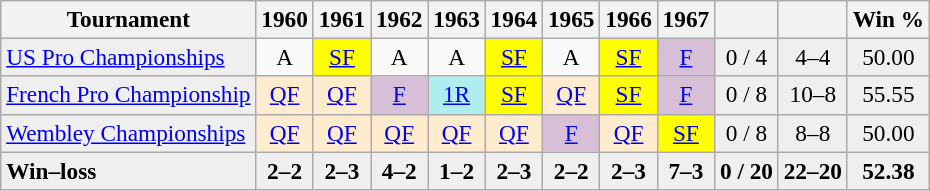<table class=wikitable style=text-align:center;font-size:97%>
<tr>
<th>Tournament</th>
<th>1960</th>
<th>1961</th>
<th>1962</th>
<th>1963</th>
<th>1964</th>
<th>1965</th>
<th>1966</th>
<th>1967</th>
<th></th>
<th></th>
<th>Win %</th>
</tr>
<tr>
<td bgcolor="#EFEFEF" align="left"><a href='#'>US Pro Championships</a></td>
<td>A</td>
<td bgcolor="yellow"><a href='#'>SF</a></td>
<td>A</td>
<td>A</td>
<td bgcolor="yellow"><a href='#'>SF</a></td>
<td>A</td>
<td bgcolor="yellow"><a href='#'>SF</a></td>
<td bgcolor="D8BFD8"><a href='#'>F</a></td>
<td bgcolor="#EFEFEF">0 / 4</td>
<td bgcolor="#EFEFEF">4–4</td>
<td bgcolor="#EFEFEF">50.00</td>
</tr>
<tr>
<td bgcolor="#EFEFEF" align="left"><a href='#'>French Pro Championship</a></td>
<td bgcolor="#FFEBCD"><a href='#'>QF</a></td>
<td bgcolor="#FFEBCD"><a href='#'>QF</a></td>
<td bgcolor="#D8BFD8"><a href='#'>F</a></td>
<td bgcolor="#AFEEEE"><a href='#'>1R</a></td>
<td bgcolor="yellow"><a href='#'>SF</a></td>
<td bgcolor="#FFEBCD"><a href='#'>QF</a></td>
<td bgcolor="yellow"><a href='#'>SF</a></td>
<td bgcolor="#D8BFD8"><a href='#'>F</a></td>
<td bgcolor="#EFEFEF">0 / 8</td>
<td bgcolor="#EFEFEF">10–8</td>
<td bgcolor="#EFEFEF">55.55</td>
</tr>
<tr>
<td bgcolor="#EFEFEF" align="left"><a href='#'>Wembley Championships</a></td>
<td bgcolor="#FFEBCD"><a href='#'>QF</a></td>
<td bgcolor="#FFEBCD"><a href='#'>QF</a></td>
<td bgcolor="#FFEBCD"><a href='#'>QF</a></td>
<td bgcolor="#FFEBCD"><a href='#'>QF</a></td>
<td bgcolor="#FFEBCD"><a href='#'>QF</a></td>
<td bgcolor="#D8BFD8"><a href='#'>F</a></td>
<td bgcolor="#FFEBCD"><a href='#'>QF</a></td>
<td bgcolor="yellow"><a href='#'>SF</a></td>
<td bgcolor="#EFEFEF">0 / 8</td>
<td bgcolor="#EFEFEF">8–8</td>
<td bgcolor="#EFEFEF">50.00</td>
</tr>
<tr>
<td bgcolor="#EFEFEF" align="left"><strong>Win–loss</strong></td>
<td bgcolor="#EFEFEF"><strong>2–2</strong></td>
<td bgcolor="#EFEFEF"><strong>2–3</strong></td>
<td bgcolor="#EFEFEF"><strong>4–2</strong></td>
<td bgcolor="#EFEFEF"><strong>1–2</strong></td>
<td bgcolor="#EFEFEF"><strong>2–3</strong></td>
<td bgcolor="#EFEFEF"><strong>2–2</strong></td>
<td bgcolor="#EFEFEF"><strong>2–3</strong></td>
<td bgcolor="#EFEFEF"><strong>7–3</strong></td>
<td bgcolor="#EFEFEF"><strong>0 / 20</strong></td>
<td bgcolor="#EFEFEF"><strong>22–20</strong></td>
<td bgcolor="#EFEFEF"><strong>52.38</strong></td>
</tr>
</table>
